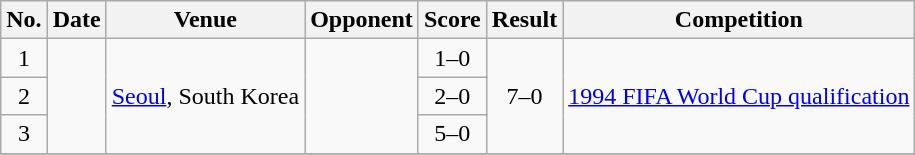<table class="wikitable sortable">
<tr>
<th scope="col">No.</th>
<th scope="col">Date</th>
<th scope="col">Venue</th>
<th scope="col">Opponent</th>
<th scope="col">Score</th>
<th scope="col">Result</th>
<th scope="col">Competition</th>
</tr>
<tr>
<td align="center">1</td>
<td rowspan="3"></td>
<td rowspan="3"><a href='#'>Seoul</a>, South Korea</td>
<td rowspan="3"></td>
<td align="center">1–0</td>
<td rowspan="3" align="center">7–0</td>
<td rowspan="3"><a href='#'>1994 FIFA World Cup qualification</a></td>
</tr>
<tr>
<td align="center">2</td>
<td align="center">2–0</td>
</tr>
<tr>
<td align="center">3</td>
<td align="center">5–0</td>
</tr>
<tr>
</tr>
</table>
